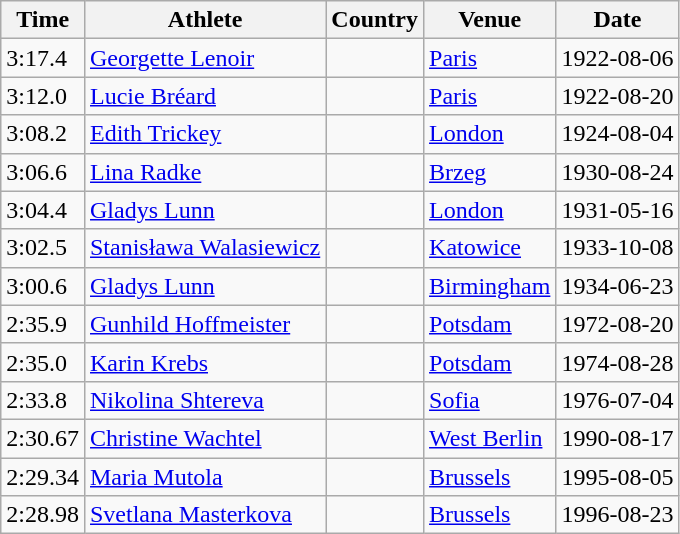<table class="wikitable" border="1">
<tr>
<th>Time</th>
<th>Athlete</th>
<th>Country</th>
<th>Venue</th>
<th>Date</th>
</tr>
<tr>
<td>3:17.4</td>
<td><a href='#'>Georgette Lenoir</a></td>
<td></td>
<td><a href='#'>Paris</a></td>
<td>1922-08-06</td>
</tr>
<tr>
<td>3:12.0</td>
<td><a href='#'>Lucie Bréard</a></td>
<td></td>
<td><a href='#'>Paris</a></td>
<td>1922-08-20</td>
</tr>
<tr>
<td>3:08.2</td>
<td><a href='#'>Edith Trickey</a></td>
<td></td>
<td><a href='#'>London</a></td>
<td>1924-08-04</td>
</tr>
<tr>
<td>3:06.6</td>
<td><a href='#'>Lina Radke</a></td>
<td></td>
<td><a href='#'>Brzeg</a></td>
<td>1930-08-24</td>
</tr>
<tr>
<td>3:04.4</td>
<td><a href='#'>Gladys Lunn</a></td>
<td></td>
<td><a href='#'>London</a></td>
<td>1931-05-16</td>
</tr>
<tr>
<td>3:02.5</td>
<td><a href='#'>Stanisława Walasiewicz</a></td>
<td></td>
<td><a href='#'>Katowice</a></td>
<td>1933-10-08</td>
</tr>
<tr>
<td>3:00.6</td>
<td><a href='#'>Gladys Lunn</a></td>
<td></td>
<td><a href='#'>Birmingham</a></td>
<td>1934-06-23</td>
</tr>
<tr>
<td>2:35.9</td>
<td><a href='#'>Gunhild Hoffmeister</a></td>
<td></td>
<td><a href='#'>Potsdam</a></td>
<td>1972-08-20</td>
</tr>
<tr>
<td>2:35.0</td>
<td><a href='#'>Karin Krebs</a></td>
<td></td>
<td><a href='#'>Potsdam</a></td>
<td>1974-08-28</td>
</tr>
<tr>
<td>2:33.8</td>
<td><a href='#'>Nikolina Shtereva</a></td>
<td></td>
<td><a href='#'>Sofia</a></td>
<td>1976-07-04</td>
</tr>
<tr>
<td>2:30.67</td>
<td><a href='#'>Christine Wachtel</a></td>
<td></td>
<td><a href='#'>West Berlin</a></td>
<td>1990-08-17</td>
</tr>
<tr>
<td>2:29.34</td>
<td><a href='#'>Maria Mutola</a></td>
<td></td>
<td><a href='#'>Brussels</a></td>
<td>1995-08-05</td>
</tr>
<tr>
<td>2:28.98</td>
<td><a href='#'>Svetlana Masterkova</a></td>
<td></td>
<td><a href='#'>Brussels</a></td>
<td>1996-08-23</td>
</tr>
</table>
